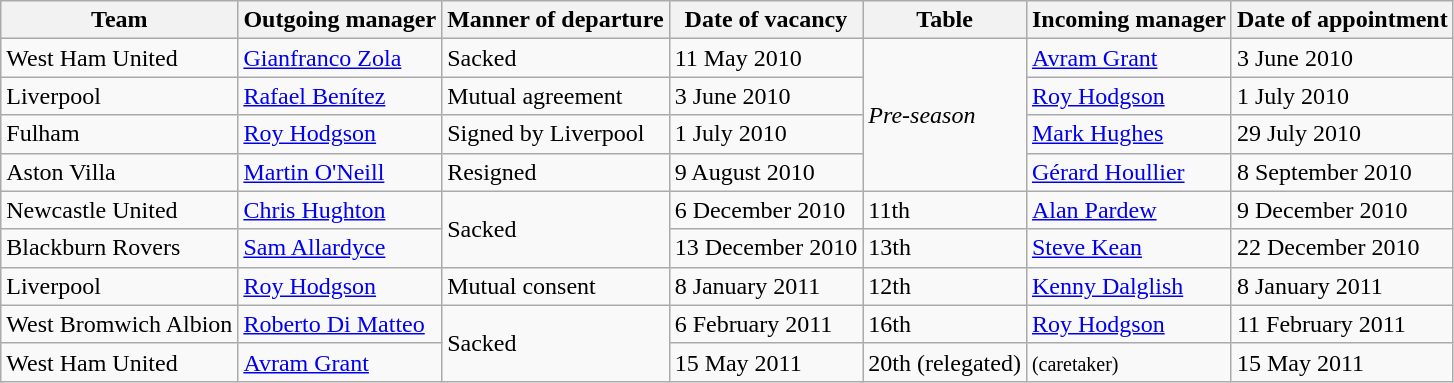<table class="wikitable">
<tr>
<th>Team</th>
<th>Outgoing manager</th>
<th>Manner of departure</th>
<th>Date of vacancy</th>
<th>Table</th>
<th>Incoming manager</th>
<th>Date of appointment</th>
</tr>
<tr>
<td>West Ham United</td>
<td> <a href='#'>Gianfranco Zola</a></td>
<td>Sacked</td>
<td>11 May 2010</td>
<td rowspan=4><em>Pre-season</em></td>
<td> <a href='#'>Avram Grant</a></td>
<td>3 June 2010</td>
</tr>
<tr>
<td>Liverpool</td>
<td> <a href='#'>Rafael Benítez</a></td>
<td>Mutual agreement</td>
<td>3 June 2010</td>
<td> <a href='#'>Roy Hodgson</a></td>
<td>1 July 2010</td>
</tr>
<tr>
<td>Fulham</td>
<td> <a href='#'>Roy Hodgson</a></td>
<td>Signed by Liverpool</td>
<td>1 July 2010</td>
<td> <a href='#'>Mark Hughes</a></td>
<td>29 July 2010</td>
</tr>
<tr>
<td>Aston Villa</td>
<td> <a href='#'>Martin O'Neill</a></td>
<td>Resigned</td>
<td>9 August 2010</td>
<td> <a href='#'>Gérard Houllier</a></td>
<td>8 September 2010</td>
</tr>
<tr>
<td>Newcastle United</td>
<td> <a href='#'>Chris Hughton</a></td>
<td rowspan=2>Sacked</td>
<td>6 December 2010</td>
<td>11th</td>
<td> <a href='#'>Alan Pardew</a></td>
<td>9 December 2010</td>
</tr>
<tr>
<td>Blackburn Rovers</td>
<td> <a href='#'>Sam Allardyce</a></td>
<td>13 December 2010</td>
<td>13th</td>
<td> <a href='#'>Steve Kean</a></td>
<td>22 December 2010</td>
</tr>
<tr>
<td>Liverpool</td>
<td> <a href='#'>Roy Hodgson</a></td>
<td>Mutual consent</td>
<td>8 January 2011</td>
<td>12th</td>
<td> <a href='#'>Kenny Dalglish</a></td>
<td>8 January 2011</td>
</tr>
<tr>
<td>West Bromwich Albion</td>
<td> <a href='#'>Roberto Di Matteo</a></td>
<td rowspan=2>Sacked</td>
<td>6 February 2011</td>
<td>16th</td>
<td> <a href='#'>Roy Hodgson</a></td>
<td>11 February 2011</td>
</tr>
<tr>
<td>West Ham United</td>
<td> <a href='#'>Avram Grant</a></td>
<td>15 May 2011</td>
<td>20th (relegated)</td>
<td>  <small>(caretaker)</small></td>
<td>15 May 2011</td>
</tr>
</table>
